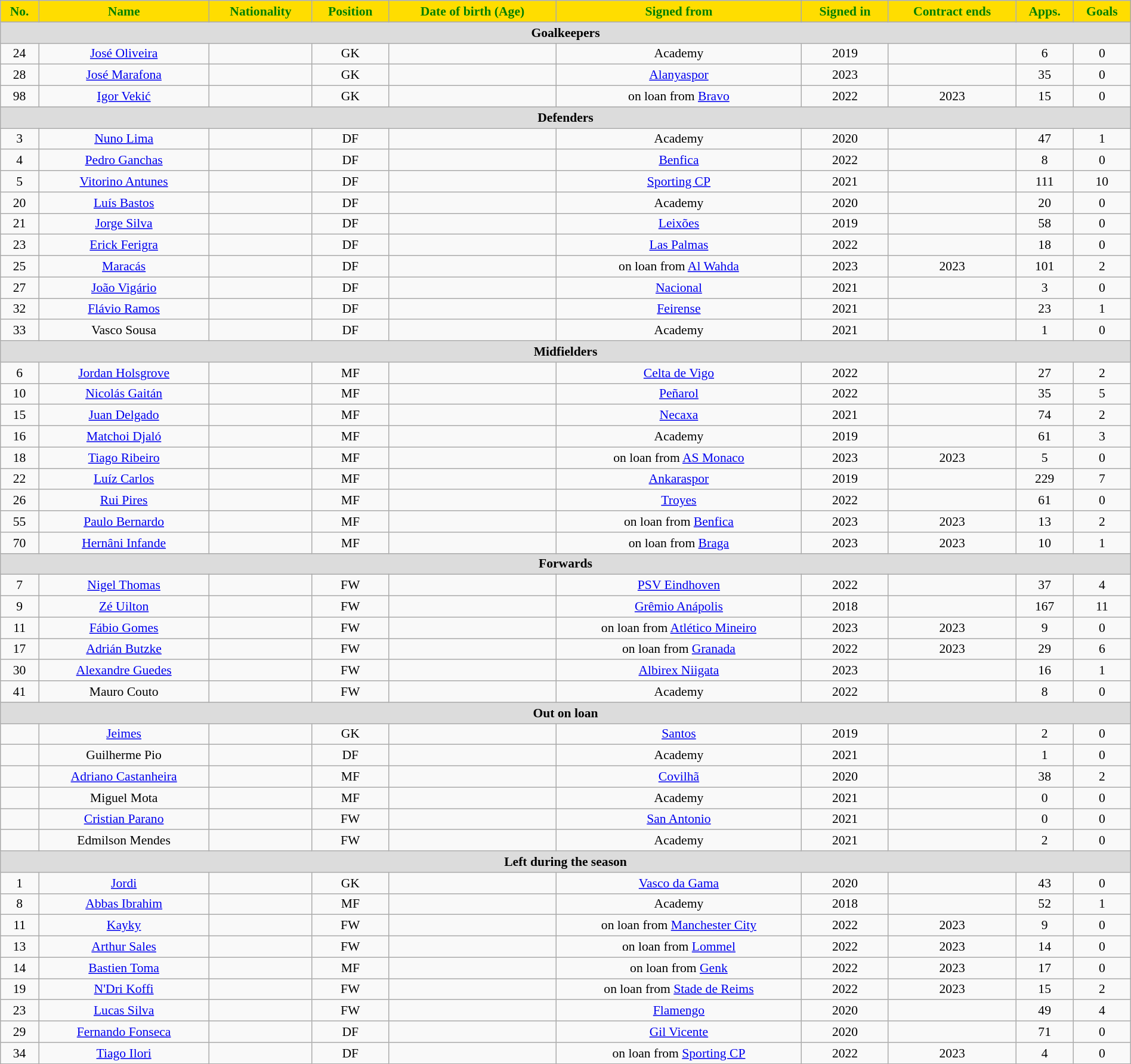<table class="wikitable"  style="text-align:center; font-size:90%; width:100%;">
<tr>
<th style="background:#FFDD00; color:green; text-align:center;">No.</th>
<th style="background:#FFDD00; color:green; text-align:center;">Name</th>
<th style="background:#FFDD00; color:green; text-align:center;">Nationality</th>
<th style="background:#FFDD00; color:green; text-align:center;">Position</th>
<th style="background:#FFDD00; color:green; text-align:center;">Date of birth (Age)</th>
<th style="background:#FFDD00; color:green; text-align:center;">Signed from</th>
<th style="background:#FFDD00; color:green; text-align:center;">Signed in</th>
<th style="background:#FFDD00; color:green; text-align:center;">Contract ends</th>
<th style="background:#FFDD00; color:green; text-align:center;">Apps.</th>
<th style="background:#FFDD00; color:green; text-align:center;">Goals</th>
</tr>
<tr>
<th colspan="11"  style="background:#dcdcdc; text-align:center;">Goalkeepers</th>
</tr>
<tr>
<td>24</td>
<td><a href='#'>José Oliveira</a></td>
<td></td>
<td>GK</td>
<td></td>
<td>Academy</td>
<td>2019</td>
<td></td>
<td>6</td>
<td>0</td>
</tr>
<tr>
<td>28</td>
<td><a href='#'>José Marafona</a></td>
<td></td>
<td>GK</td>
<td></td>
<td><a href='#'>Alanyaspor</a></td>
<td>2023</td>
<td></td>
<td>35</td>
<td>0</td>
</tr>
<tr>
<td>98</td>
<td><a href='#'>Igor Vekić</a></td>
<td></td>
<td>GK</td>
<td></td>
<td>on loan from <a href='#'>Bravo</a></td>
<td>2022</td>
<td>2023</td>
<td>15</td>
<td>0</td>
</tr>
<tr>
<th colspan="11"  style="background:#dcdcdc; text-align:center;">Defenders</th>
</tr>
<tr>
<td>3</td>
<td><a href='#'>Nuno Lima</a></td>
<td></td>
<td>DF</td>
<td></td>
<td>Academy</td>
<td>2020</td>
<td></td>
<td>47</td>
<td>1</td>
</tr>
<tr>
<td>4</td>
<td><a href='#'>Pedro Ganchas</a></td>
<td></td>
<td>DF</td>
<td></td>
<td><a href='#'>Benfica</a></td>
<td>2022</td>
<td></td>
<td>8</td>
<td>0</td>
</tr>
<tr>
<td>5</td>
<td><a href='#'>Vitorino Antunes</a></td>
<td></td>
<td>DF</td>
<td></td>
<td><a href='#'>Sporting CP</a></td>
<td>2021</td>
<td></td>
<td>111</td>
<td>10</td>
</tr>
<tr>
<td>20</td>
<td><a href='#'>Luís Bastos</a></td>
<td></td>
<td>DF</td>
<td></td>
<td>Academy</td>
<td>2020</td>
<td></td>
<td>20</td>
<td>0</td>
</tr>
<tr>
<td>21</td>
<td><a href='#'>Jorge Silva</a></td>
<td></td>
<td>DF</td>
<td></td>
<td><a href='#'>Leixões</a></td>
<td>2019</td>
<td></td>
<td>58</td>
<td>0</td>
</tr>
<tr>
<td>23</td>
<td><a href='#'>Erick Ferigra</a></td>
<td></td>
<td>DF</td>
<td></td>
<td><a href='#'>Las Palmas</a></td>
<td>2022</td>
<td></td>
<td>18</td>
<td>0</td>
</tr>
<tr>
<td>25</td>
<td><a href='#'>Maracás</a></td>
<td></td>
<td>DF</td>
<td></td>
<td>on loan from <a href='#'>Al Wahda</a></td>
<td>2023</td>
<td>2023</td>
<td>101</td>
<td>2</td>
</tr>
<tr>
<td>27</td>
<td><a href='#'>João Vigário</a></td>
<td></td>
<td>DF</td>
<td></td>
<td><a href='#'>Nacional</a></td>
<td>2021</td>
<td></td>
<td>3</td>
<td>0</td>
</tr>
<tr>
<td>32</td>
<td><a href='#'>Flávio Ramos</a></td>
<td></td>
<td>DF</td>
<td></td>
<td><a href='#'>Feirense</a></td>
<td>2021</td>
<td></td>
<td>23</td>
<td>1</td>
</tr>
<tr>
<td>33</td>
<td>Vasco Sousa</td>
<td></td>
<td>DF</td>
<td></td>
<td>Academy</td>
<td>2021</td>
<td></td>
<td>1</td>
<td>0</td>
</tr>
<tr>
<th colspan="11"  style="background:#dcdcdc; text-align:center;">Midfielders</th>
</tr>
<tr>
<td>6</td>
<td><a href='#'>Jordan Holsgrove</a></td>
<td></td>
<td>MF</td>
<td></td>
<td><a href='#'>Celta de Vigo</a></td>
<td>2022</td>
<td></td>
<td>27</td>
<td>2</td>
</tr>
<tr>
<td>10</td>
<td><a href='#'>Nicolás Gaitán</a></td>
<td></td>
<td>MF</td>
<td></td>
<td><a href='#'>Peñarol</a></td>
<td>2022</td>
<td></td>
<td>35</td>
<td>5</td>
</tr>
<tr>
<td>15</td>
<td><a href='#'>Juan Delgado</a></td>
<td></td>
<td>MF</td>
<td></td>
<td><a href='#'>Necaxa</a></td>
<td>2021</td>
<td></td>
<td>74</td>
<td>2</td>
</tr>
<tr>
<td>16</td>
<td><a href='#'>Matchoi Djaló</a></td>
<td></td>
<td>MF</td>
<td></td>
<td>Academy</td>
<td>2019</td>
<td></td>
<td>61</td>
<td>3</td>
</tr>
<tr>
<td>18</td>
<td><a href='#'>Tiago Ribeiro</a></td>
<td></td>
<td>MF</td>
<td></td>
<td>on loan from <a href='#'>AS Monaco</a></td>
<td>2023</td>
<td>2023</td>
<td>5</td>
<td>0</td>
</tr>
<tr>
<td>22</td>
<td><a href='#'>Luíz Carlos</a></td>
<td></td>
<td>MF</td>
<td></td>
<td><a href='#'>Ankaraspor</a></td>
<td>2019</td>
<td></td>
<td>229</td>
<td>7</td>
</tr>
<tr>
<td>26</td>
<td><a href='#'>Rui Pires</a></td>
<td></td>
<td>MF</td>
<td></td>
<td><a href='#'>Troyes</a></td>
<td>2022</td>
<td></td>
<td>61</td>
<td>0</td>
</tr>
<tr>
<td>55</td>
<td><a href='#'>Paulo Bernardo</a></td>
<td></td>
<td>MF</td>
<td></td>
<td>on loan from <a href='#'>Benfica</a></td>
<td>2023</td>
<td>2023</td>
<td>13</td>
<td>2</td>
</tr>
<tr>
<td>70</td>
<td><a href='#'>Hernâni Infande</a></td>
<td></td>
<td>MF</td>
<td></td>
<td>on loan from <a href='#'>Braga</a></td>
<td>2023</td>
<td>2023</td>
<td>10</td>
<td>1</td>
</tr>
<tr>
<th colspan="11"  style="background:#dcdcdc; text-align:center;">Forwards</th>
</tr>
<tr>
<td>7</td>
<td><a href='#'>Nigel Thomas</a></td>
<td></td>
<td>FW</td>
<td></td>
<td><a href='#'>PSV Eindhoven</a></td>
<td>2022</td>
<td></td>
<td>37</td>
<td>4</td>
</tr>
<tr>
<td>9</td>
<td><a href='#'>Zé Uilton</a></td>
<td></td>
<td>FW</td>
<td></td>
<td><a href='#'>Grêmio Anápolis</a></td>
<td>2018</td>
<td></td>
<td>167</td>
<td>11</td>
</tr>
<tr>
<td>11</td>
<td><a href='#'>Fábio Gomes</a></td>
<td></td>
<td>FW</td>
<td></td>
<td>on loan from <a href='#'>Atlético Mineiro</a></td>
<td>2023</td>
<td>2023</td>
<td>9</td>
<td>0</td>
</tr>
<tr>
<td>17</td>
<td><a href='#'>Adrián Butzke</a></td>
<td></td>
<td>FW</td>
<td></td>
<td>on loan from <a href='#'>Granada</a></td>
<td>2022</td>
<td>2023</td>
<td>29</td>
<td>6</td>
</tr>
<tr>
<td>30</td>
<td><a href='#'>Alexandre Guedes</a></td>
<td></td>
<td>FW</td>
<td></td>
<td><a href='#'>Albirex Niigata</a></td>
<td>2023</td>
<td></td>
<td>16</td>
<td>1</td>
</tr>
<tr>
<td>41</td>
<td>Mauro Couto</td>
<td></td>
<td>FW</td>
<td></td>
<td>Academy</td>
<td>2022</td>
<td></td>
<td>8</td>
<td>0</td>
</tr>
<tr>
<th colspan="11"  style="background:#dcdcdc; text-align:center;">Out on loan</th>
</tr>
<tr>
<td></td>
<td><a href='#'>Jeimes</a></td>
<td></td>
<td>GK</td>
<td></td>
<td><a href='#'>Santos</a></td>
<td>2019</td>
<td></td>
<td>2</td>
<td>0</td>
</tr>
<tr>
<td></td>
<td>Guilherme Pio</td>
<td></td>
<td>DF</td>
<td></td>
<td>Academy</td>
<td>2021</td>
<td></td>
<td>1</td>
<td>0</td>
</tr>
<tr>
<td></td>
<td><a href='#'>Adriano Castanheira</a></td>
<td></td>
<td>MF</td>
<td></td>
<td><a href='#'>Covilhã</a></td>
<td>2020</td>
<td></td>
<td>38</td>
<td>2</td>
</tr>
<tr>
<td></td>
<td>Miguel Mota</td>
<td></td>
<td>MF</td>
<td></td>
<td>Academy</td>
<td>2021</td>
<td></td>
<td>0</td>
<td>0</td>
</tr>
<tr>
<td></td>
<td><a href='#'>Cristian Parano</a></td>
<td></td>
<td>FW</td>
<td></td>
<td><a href='#'>San Antonio</a></td>
<td>2021</td>
<td></td>
<td>0</td>
<td>0</td>
</tr>
<tr>
<td></td>
<td>Edmilson Mendes</td>
<td></td>
<td>FW</td>
<td></td>
<td>Academy</td>
<td>2021</td>
<td></td>
<td>2</td>
<td>0</td>
</tr>
<tr>
<th colspan="11"  style="background:#dcdcdc; text-align:center;">Left during the season</th>
</tr>
<tr>
<td>1</td>
<td><a href='#'>Jordi</a></td>
<td></td>
<td>GK</td>
<td></td>
<td><a href='#'>Vasco da Gama</a></td>
<td>2020</td>
<td></td>
<td>43</td>
<td>0</td>
</tr>
<tr>
<td>8</td>
<td><a href='#'>Abbas Ibrahim</a></td>
<td></td>
<td>MF</td>
<td></td>
<td>Academy</td>
<td>2018</td>
<td></td>
<td>52</td>
<td>1</td>
</tr>
<tr>
<td>11</td>
<td><a href='#'>Kayky</a></td>
<td></td>
<td>FW</td>
<td></td>
<td>on loan from <a href='#'>Manchester City</a></td>
<td>2022</td>
<td>2023</td>
<td>9</td>
<td>0</td>
</tr>
<tr>
<td>13</td>
<td><a href='#'>Arthur Sales</a></td>
<td></td>
<td>FW</td>
<td></td>
<td>on loan from <a href='#'>Lommel</a></td>
<td>2022</td>
<td>2023</td>
<td>14</td>
<td>0</td>
</tr>
<tr>
<td>14</td>
<td><a href='#'>Bastien Toma</a></td>
<td></td>
<td>MF</td>
<td></td>
<td>on loan from <a href='#'>Genk</a></td>
<td>2022</td>
<td>2023</td>
<td>17</td>
<td>0</td>
</tr>
<tr>
<td>19</td>
<td><a href='#'>N'Dri Koffi</a></td>
<td></td>
<td>FW</td>
<td></td>
<td>on loan from <a href='#'>Stade de Reims</a></td>
<td>2022</td>
<td>2023</td>
<td>15</td>
<td>2</td>
</tr>
<tr>
<td>23</td>
<td><a href='#'>Lucas Silva</a></td>
<td></td>
<td>FW</td>
<td></td>
<td><a href='#'>Flamengo</a></td>
<td>2020</td>
<td></td>
<td>49</td>
<td>4</td>
</tr>
<tr>
<td>29</td>
<td><a href='#'>Fernando Fonseca</a></td>
<td></td>
<td>DF</td>
<td></td>
<td><a href='#'>Gil Vicente</a></td>
<td>2020</td>
<td></td>
<td>71</td>
<td>0</td>
</tr>
<tr>
<td>34</td>
<td><a href='#'>Tiago Ilori</a></td>
<td></td>
<td>DF</td>
<td></td>
<td>on loan from <a href='#'>Sporting CP</a></td>
<td>2022</td>
<td>2023</td>
<td>4</td>
<td>0</td>
</tr>
</table>
